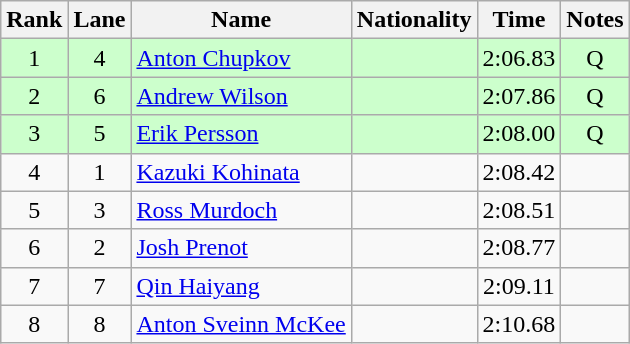<table class="wikitable sortable" style="text-align:center">
<tr>
<th>Rank</th>
<th>Lane</th>
<th>Name</th>
<th>Nationality</th>
<th>Time</th>
<th>Notes</th>
</tr>
<tr bgcolor=ccffcc>
<td>1</td>
<td>4</td>
<td align=left><a href='#'>Anton Chupkov</a></td>
<td align=left></td>
<td>2:06.83</td>
<td>Q</td>
</tr>
<tr bgcolor=ccffcc>
<td>2</td>
<td>6</td>
<td align=left><a href='#'>Andrew Wilson</a></td>
<td align=left></td>
<td>2:07.86</td>
<td>Q</td>
</tr>
<tr bgcolor=ccffcc>
<td>3</td>
<td>5</td>
<td align=left><a href='#'>Erik Persson</a></td>
<td align=left></td>
<td>2:08.00</td>
<td>Q</td>
</tr>
<tr>
<td>4</td>
<td>1</td>
<td align=left><a href='#'>Kazuki Kohinata</a></td>
<td align=left></td>
<td>2:08.42</td>
<td></td>
</tr>
<tr>
<td>5</td>
<td>3</td>
<td align=left><a href='#'>Ross Murdoch</a></td>
<td align=left></td>
<td>2:08.51</td>
<td></td>
</tr>
<tr>
<td>6</td>
<td>2</td>
<td align=left><a href='#'>Josh Prenot</a></td>
<td align=left></td>
<td>2:08.77</td>
<td></td>
</tr>
<tr>
<td>7</td>
<td>7</td>
<td align=left><a href='#'>Qin Haiyang</a></td>
<td align=left></td>
<td>2:09.11</td>
<td></td>
</tr>
<tr>
<td>8</td>
<td>8</td>
<td align=left><a href='#'>Anton Sveinn McKee</a></td>
<td align=left></td>
<td>2:10.68</td>
<td></td>
</tr>
</table>
